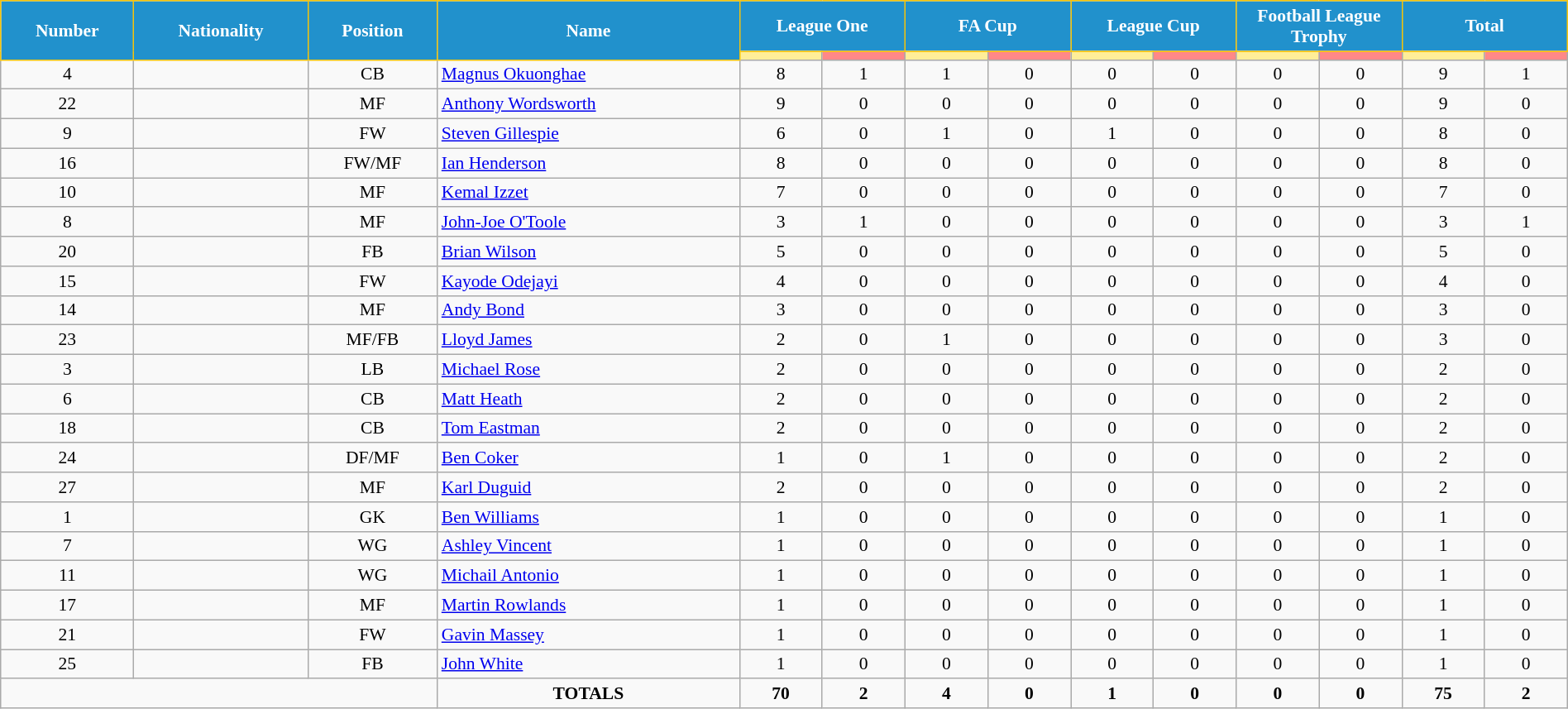<table class="wikitable" style="text-align:center; font-size:90%; width:100%;">
<tr>
<th rowspan="2" style="background:#2191CC; color:white; border:1px solid #F7C408; text-align:center;">Number</th>
<th rowspan="2" style="background:#2191CC; color:white; border:1px solid #F7C408; text-align:center;">Nationality</th>
<th rowspan="2" style="background:#2191CC; color:white; border:1px solid #F7C408; text-align:center;">Position</th>
<th rowspan="2" style="background:#2191CC; color:white; border:1px solid #F7C408; text-align:center;">Name</th>
<th colspan="2" style="background:#2191CC; color:white; border:1px solid #F7C408; text-align:center;">League One</th>
<th colspan="2" style="background:#2191CC; color:white; border:1px solid #F7C408; text-align:center;">FA Cup</th>
<th colspan="2" style="background:#2191CC; color:white; border:1px solid #F7C408; text-align:center;">League Cup</th>
<th colspan="2" style="background:#2191CC; color:white; border:1px solid #F7C408; text-align:center;">Football League Trophy</th>
<th colspan="2" style="background:#2191CC; color:white; border:1px solid #F7C408; text-align:center;">Total</th>
</tr>
<tr>
<th width=60 style="background: #FFEE99"></th>
<th width=60 style="background: #FF8888"></th>
<th width=60 style="background: #FFEE99"></th>
<th width=60 style="background: #FF8888"></th>
<th width=60 style="background: #FFEE99"></th>
<th width=60 style="background: #FF8888"></th>
<th width=60 style="background: #FFEE99"></th>
<th width=60 style="background: #FF8888"></th>
<th width=60 style="background: #FFEE99"></th>
<th width=60 style="background: #FF8888"></th>
</tr>
<tr>
<td>4</td>
<td></td>
<td>CB</td>
<td align="left"><a href='#'>Magnus Okuonghae</a></td>
<td>8</td>
<td>1</td>
<td>1</td>
<td>0</td>
<td>0</td>
<td>0</td>
<td>0</td>
<td>0</td>
<td>9</td>
<td>1</td>
</tr>
<tr>
<td>22</td>
<td></td>
<td>MF</td>
<td align="left"><a href='#'>Anthony Wordsworth</a></td>
<td>9</td>
<td>0</td>
<td>0</td>
<td>0</td>
<td>0</td>
<td>0</td>
<td>0</td>
<td>0</td>
<td>9</td>
<td>0</td>
</tr>
<tr>
<td>9</td>
<td></td>
<td>FW</td>
<td align="left"><a href='#'>Steven Gillespie</a></td>
<td>6</td>
<td>0</td>
<td>1</td>
<td>0</td>
<td>1</td>
<td>0</td>
<td>0</td>
<td>0</td>
<td>8</td>
<td>0</td>
</tr>
<tr>
<td>16</td>
<td></td>
<td>FW/MF</td>
<td align="left"><a href='#'>Ian Henderson</a></td>
<td>8</td>
<td>0</td>
<td>0</td>
<td>0</td>
<td>0</td>
<td>0</td>
<td>0</td>
<td>0</td>
<td>8</td>
<td>0</td>
</tr>
<tr>
<td>10</td>
<td></td>
<td>MF</td>
<td align="left"><a href='#'>Kemal Izzet</a></td>
<td>7</td>
<td>0</td>
<td>0</td>
<td>0</td>
<td>0</td>
<td>0</td>
<td>0</td>
<td>0</td>
<td>7</td>
<td>0</td>
</tr>
<tr>
<td>8</td>
<td></td>
<td>MF</td>
<td align="left"><a href='#'>John-Joe O'Toole</a></td>
<td>3</td>
<td>1</td>
<td>0</td>
<td>0</td>
<td>0</td>
<td>0</td>
<td>0</td>
<td>0</td>
<td>3</td>
<td>1</td>
</tr>
<tr>
<td>20</td>
<td></td>
<td>FB</td>
<td align="left"><a href='#'>Brian Wilson</a></td>
<td>5</td>
<td>0</td>
<td>0</td>
<td>0</td>
<td>0</td>
<td>0</td>
<td>0</td>
<td>0</td>
<td>5</td>
<td>0</td>
</tr>
<tr>
<td>15</td>
<td></td>
<td>FW</td>
<td align="left"><a href='#'>Kayode Odejayi</a></td>
<td>4</td>
<td>0</td>
<td>0</td>
<td>0</td>
<td>0</td>
<td>0</td>
<td>0</td>
<td>0</td>
<td>4</td>
<td>0</td>
</tr>
<tr>
<td>14</td>
<td></td>
<td>MF</td>
<td align="left"><a href='#'>Andy Bond</a></td>
<td>3</td>
<td>0</td>
<td>0</td>
<td>0</td>
<td>0</td>
<td>0</td>
<td>0</td>
<td>0</td>
<td>3</td>
<td>0</td>
</tr>
<tr>
<td>23</td>
<td></td>
<td>MF/FB</td>
<td align="left"><a href='#'>Lloyd James</a></td>
<td>2</td>
<td>0</td>
<td>1</td>
<td>0</td>
<td>0</td>
<td>0</td>
<td>0</td>
<td>0</td>
<td>3</td>
<td>0</td>
</tr>
<tr>
<td>3</td>
<td></td>
<td>LB</td>
<td align="left"><a href='#'>Michael Rose</a></td>
<td>2</td>
<td>0</td>
<td>0</td>
<td>0</td>
<td>0</td>
<td>0</td>
<td>0</td>
<td>0</td>
<td>2</td>
<td>0</td>
</tr>
<tr>
<td>6</td>
<td></td>
<td>CB</td>
<td align="left"><a href='#'>Matt Heath</a></td>
<td>2</td>
<td>0</td>
<td>0</td>
<td>0</td>
<td>0</td>
<td>0</td>
<td>0</td>
<td>0</td>
<td>2</td>
<td>0</td>
</tr>
<tr>
<td>18</td>
<td></td>
<td>CB</td>
<td align="left"><a href='#'>Tom Eastman</a></td>
<td>2</td>
<td>0</td>
<td>0</td>
<td>0</td>
<td>0</td>
<td>0</td>
<td>0</td>
<td>0</td>
<td>2</td>
<td>0</td>
</tr>
<tr>
<td>24</td>
<td></td>
<td>DF/MF</td>
<td align="left"><a href='#'>Ben Coker</a></td>
<td>1</td>
<td>0</td>
<td>1</td>
<td>0</td>
<td>0</td>
<td>0</td>
<td>0</td>
<td>0</td>
<td>2</td>
<td>0</td>
</tr>
<tr>
<td>27</td>
<td></td>
<td>MF</td>
<td align="left"><a href='#'>Karl Duguid</a></td>
<td>2</td>
<td>0</td>
<td>0</td>
<td>0</td>
<td>0</td>
<td>0</td>
<td>0</td>
<td>0</td>
<td>2</td>
<td>0</td>
</tr>
<tr>
<td>1</td>
<td></td>
<td>GK</td>
<td align="left"><a href='#'>Ben Williams</a></td>
<td>1</td>
<td>0</td>
<td>0</td>
<td>0</td>
<td>0</td>
<td>0</td>
<td>0</td>
<td>0</td>
<td>1</td>
<td>0</td>
</tr>
<tr>
<td>7</td>
<td></td>
<td>WG</td>
<td align="left"><a href='#'>Ashley Vincent</a></td>
<td>1</td>
<td>0</td>
<td>0</td>
<td>0</td>
<td>0</td>
<td>0</td>
<td>0</td>
<td>0</td>
<td>1</td>
<td>0</td>
</tr>
<tr>
<td>11</td>
<td></td>
<td>WG</td>
<td align="left"><a href='#'>Michail Antonio</a></td>
<td>1</td>
<td>0</td>
<td>0</td>
<td>0</td>
<td>0</td>
<td>0</td>
<td>0</td>
<td>0</td>
<td>1</td>
<td>0</td>
</tr>
<tr>
<td>17</td>
<td></td>
<td>MF</td>
<td align="left"><a href='#'>Martin Rowlands</a></td>
<td>1</td>
<td>0</td>
<td>0</td>
<td>0</td>
<td>0</td>
<td>0</td>
<td>0</td>
<td>0</td>
<td>1</td>
<td>0</td>
</tr>
<tr>
<td>21</td>
<td></td>
<td>FW</td>
<td align="left"><a href='#'>Gavin Massey</a></td>
<td>1</td>
<td>0</td>
<td>0</td>
<td>0</td>
<td>0</td>
<td>0</td>
<td>0</td>
<td>0</td>
<td>1</td>
<td>0</td>
</tr>
<tr>
<td>25</td>
<td></td>
<td>FB</td>
<td align="left"><a href='#'>John White</a></td>
<td>1</td>
<td>0</td>
<td>0</td>
<td>0</td>
<td>0</td>
<td>0</td>
<td>0</td>
<td>0</td>
<td>1</td>
<td>0</td>
</tr>
<tr>
<td colspan="3"></td>
<td><strong>TOTALS</strong></td>
<td><strong>70</strong></td>
<td><strong>2</strong></td>
<td><strong>4</strong></td>
<td><strong>0</strong></td>
<td><strong>1</strong></td>
<td><strong>0</strong></td>
<td><strong>0</strong></td>
<td><strong>0</strong></td>
<td><strong>75</strong></td>
<td><strong>2</strong></td>
</tr>
</table>
